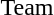<table>
<tr valign="top">
<td>Team</td>
<td></td>
<td></td>
<td></td>
</tr>
</table>
